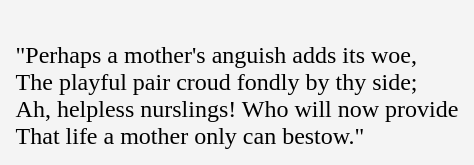<table cellpadding=10 border="0" align=center>
<tr>
<td bgcolor=#f4f4f4><br>"Perhaps a mother's anguish adds its woe,<br>
The playful pair croud fondly by thy side;<br>
Ah, helpless nurslings! Who will now provide<br>
That life a mother only can bestow."<br></td>
</tr>
</table>
